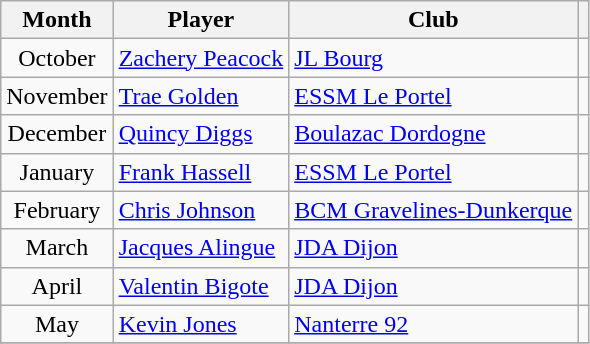<table class="wikitable">
<tr>
<th>Month</th>
<th>Player</th>
<th>Club</th>
<th></th>
</tr>
<tr>
<td style="text-align:center;">October</td>
<td> <a href='#'>Zachery Peacock</a></td>
<td><a href='#'>JL Bourg</a></td>
<td></td>
</tr>
<tr>
<td style="text-align:center;">November</td>
<td> <a href='#'>Trae Golden</a></td>
<td><a href='#'>ESSM Le Portel</a></td>
<td></td>
</tr>
<tr>
<td style="text-align:center;">December</td>
<td> <a href='#'>Quincy Diggs</a></td>
<td><a href='#'>Boulazac Dordogne</a></td>
<td></td>
</tr>
<tr>
<td style="text-align:center;">January</td>
<td> <a href='#'>Frank Hassell</a></td>
<td><a href='#'>ESSM Le Portel</a></td>
<td></td>
</tr>
<tr>
<td style="text-align:center;">February</td>
<td> <a href='#'>Chris Johnson</a></td>
<td><a href='#'>BCM Gravelines-Dunkerque</a></td>
<td></td>
</tr>
<tr>
<td style="text-align:center;">March</td>
<td> <a href='#'>Jacques Alingue</a></td>
<td><a href='#'>JDA Dijon</a></td>
<td></td>
</tr>
<tr>
<td style="text-align:center;">April</td>
<td> <a href='#'>Valentin Bigote</a></td>
<td><a href='#'>JDA Dijon</a></td>
<td></td>
</tr>
<tr>
<td style="text-align:center;">May</td>
<td> <a href='#'>Kevin Jones</a></td>
<td><a href='#'>Nanterre 92</a></td>
<td></td>
</tr>
<tr>
</tr>
</table>
